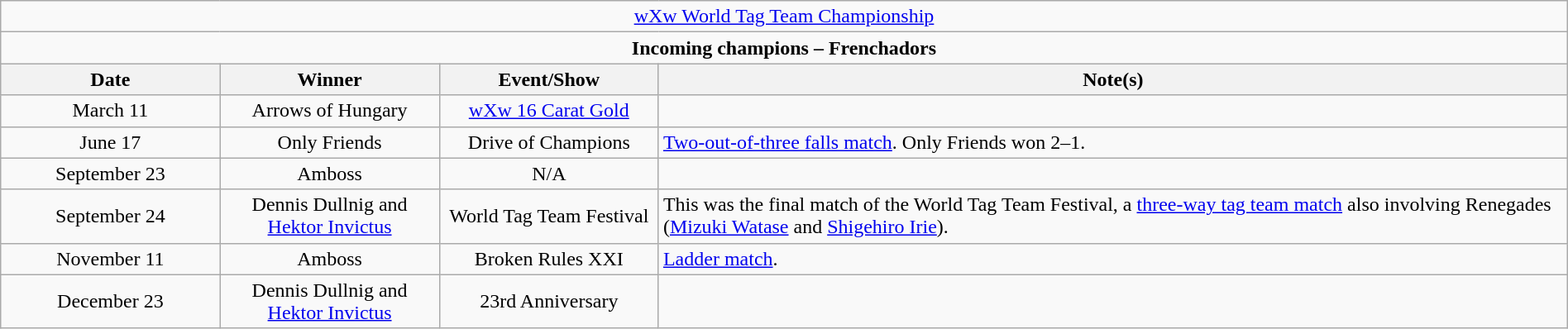<table class="wikitable" style="text-align:center; width:100%;">
<tr>
<td colspan="5" style="text-align: center;"><a href='#'>wXw World Tag Team Championship</a></td>
</tr>
<tr>
<td colspan="5" style="text-align: center;"><strong>Incoming champions – Frenchadors </strong></td>
</tr>
<tr>
<th width=14%>Date</th>
<th width=14%>Winner</th>
<th width=14%>Event/Show</th>
<th width=58%>Note(s)</th>
</tr>
<tr>
<td>March 11</td>
<td>Arrows of Hungary<br></td>
<td><a href='#'>wXw 16 Carat Gold</a><br></td>
<td></td>
</tr>
<tr>
<td>June 17</td>
<td>Only Friends<br></td>
<td>Drive of Champions</td>
<td align=left><a href='#'>Two-out-of-three falls match</a>. Only Friends won 2–1.</td>
</tr>
<tr>
<td>September 23</td>
<td>Amboss<br></td>
<td>N/A</td>
<td></td>
</tr>
<tr>
<td>September 24</td>
<td>Dennis Dullnig and <a href='#'>Hektor Invictus</a></td>
<td>World Tag Team Festival</td>
<td align=left>This was the final match of the World Tag Team Festival, a <a href='#'>three-way tag team match</a> also involving Renegades (<a href='#'>Mizuki Watase</a> and <a href='#'>Shigehiro Irie</a>).</td>
</tr>
<tr>
<td>November 11</td>
<td>Amboss<br></td>
<td>Broken Rules XXI</td>
<td align=left><a href='#'>Ladder match</a>.</td>
</tr>
<tr>
<td>December 23</td>
<td>Dennis Dullnig and <a href='#'>Hektor Invictus</a></td>
<td>23rd Anniversary</td>
<td></td>
</tr>
</table>
